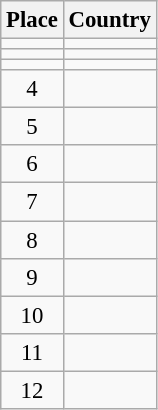<table class="wikitable" style="font-size:95%;">
<tr>
<th>Place</th>
<th>Country</th>
</tr>
<tr>
<td align=center></td>
<td></td>
</tr>
<tr>
<td align=center></td>
<td></td>
</tr>
<tr>
<td align=center></td>
<td></td>
</tr>
<tr>
<td align=center>4</td>
<td></td>
</tr>
<tr>
<td align=center>5</td>
<td></td>
</tr>
<tr>
<td align=center>6</td>
<td></td>
</tr>
<tr>
<td align=center>7</td>
<td></td>
</tr>
<tr>
<td align=center>8</td>
<td></td>
</tr>
<tr>
<td align=center>9</td>
<td></td>
</tr>
<tr>
<td align=center>10</td>
<td></td>
</tr>
<tr>
<td align=center>11</td>
<td></td>
</tr>
<tr>
<td align=center>12</td>
<td></td>
</tr>
</table>
